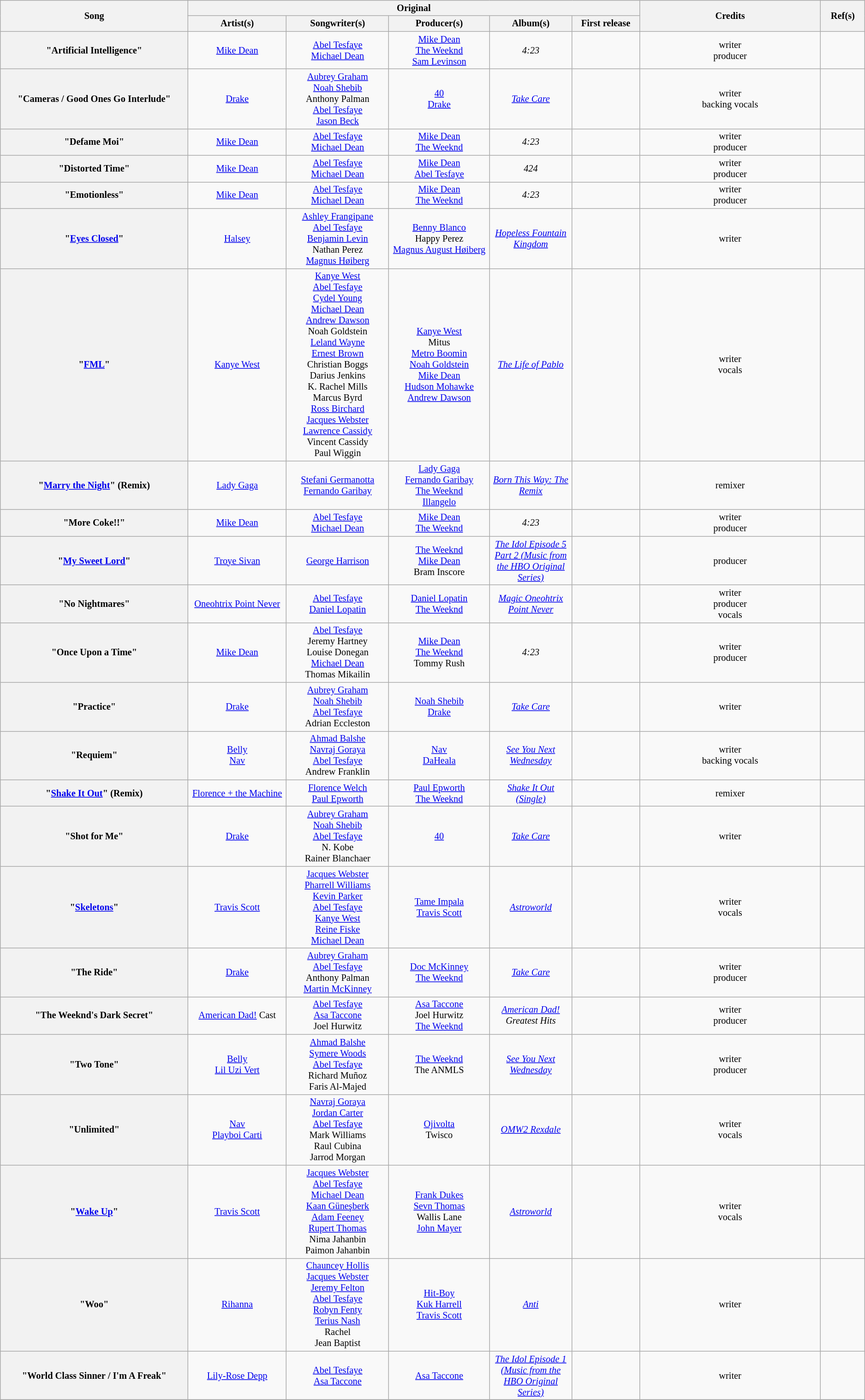<table class="wikitable sortable plainrowheaders" style="text-align:center; font-size:85%;">
<tr>
<th rowspan="2" style="width:24.0em">Song</th>
<th colspan="5">Original</th>
<th rowspan="2" class="unsortable" style="width:24.0em">Credits</th>
<th rowspan="2" class="unsortable" style="width:4.8em">Ref(s)</th>
</tr>
<tr>
<th scope="col" style="width:12.0em">Artist(s)</th>
<th scope="col" style="width:12.0em">Songwriter(s)</th>
<th scope="col" style="width:12.0em">Producer(s)</th>
<th scope="col" style="width:9.6em">Album(s)</th>
<th scope="col" style="width:8.0em">First release</th>
</tr>
<tr>
<th scope="row">"Artificial Intelligence"</th>
<td><a href='#'>Mike Dean</a></td>
<td><a href='#'>Abel Tesfaye</a><br><a href='#'>Michael Dean</a></td>
<td><a href='#'>Mike Dean</a><br><a href='#'>The Weeknd</a><br><a href='#'>Sam Levinson</a></td>
<td><em>4:23</em></td>
<td style="text-align:right;"></td>
<td>writer<br>producer</td>
<td></td>
</tr>
<tr>
<th scope="row">"Cameras / Good Ones Go Interlude"</th>
<td><a href='#'>Drake</a></td>
<td><a href='#'>Aubrey Graham</a><br><a href='#'>Noah Shebib</a><br>Anthony Palman<br><a href='#'>Abel Tesfaye</a><br><a href='#'>Jason Beck</a></td>
<td><a href='#'>40</a><br><a href='#'>Drake</a> <strong></strong></td>
<td><em><a href='#'>Take Care</a></em></td>
<td style="text-align:right;"></td>
<td>writer<br>backing vocals</td>
<td></td>
</tr>
<tr>
<th scope="row">"Defame Moi"</th>
<td><a href='#'>Mike Dean</a></td>
<td><a href='#'>Abel Tesfaye</a><br><a href='#'>Michael Dean</a></td>
<td><a href='#'>Mike Dean</a><br><a href='#'>The Weeknd</a></td>
<td><em>4:23</em></td>
<td style="text-align:right;"></td>
<td>writer<br>producer</td>
<td></td>
</tr>
<tr>
<th scope="row">"Distorted Time"</th>
<td><a href='#'>Mike Dean</a></td>
<td><a href='#'>Abel Tesfaye</a><br><a href='#'>Michael Dean</a></td>
<td><a href='#'>Mike Dean</a><br><a href='#'>Abel Tesfaye</a></td>
<td><em>424</em></td>
<td style="text-align:right;"></td>
<td>writer<br>producer</td>
<td></td>
</tr>
<tr>
<th scope="row">"Emotionless"</th>
<td><a href='#'>Mike Dean</a></td>
<td><a href='#'>Abel Tesfaye</a><br><a href='#'>Michael Dean</a></td>
<td><a href='#'>Mike Dean</a><br><a href='#'>The Weeknd</a></td>
<td><em>4:23</em></td>
<td style="text-align:right;"></td>
<td>writer<br>producer</td>
<td></td>
</tr>
<tr>
<th scope="row">"<a href='#'>Eyes Closed</a>"</th>
<td><a href='#'>Halsey</a></td>
<td><a href='#'>Ashley Frangipane</a><br><a href='#'>Abel Tesfaye</a><br><a href='#'>Benjamin Levin</a><br>Nathan Perez<br><a href='#'>Magnus Høiberg</a></td>
<td><a href='#'>Benny Blanco</a><br>Happy Perez<br><a href='#'>Magnus August Høiberg</a></td>
<td><em><a href='#'>Hopeless Fountain Kingdom</a></em></td>
<td style="text-align:right;"></td>
<td>writer</td>
<td></td>
</tr>
<tr>
<th scope="row">"<a href='#'>FML</a>"</th>
<td><a href='#'>Kanye West</a></td>
<td><a href='#'>Kanye West</a><br><a href='#'>Abel Tesfaye</a><br><a href='#'>Cydel Young</a><br><a href='#'>Michael Dean</a><br><a href='#'>Andrew Dawson</a><br>Noah Goldstein<br><a href='#'>Leland Wayne</a><br><a href='#'>Ernest Brown</a><br>Christian Boggs<br>Darius Jenkins<br>K. Rachel Mills<br>Marcus Byrd<br><a href='#'>Ross Birchard</a><br><a href='#'>Jacques Webster</a><br><a href='#'>Lawrence Cassidy</a><br>Vincent Cassidy<br>Paul Wiggin</td>
<td><a href='#'>Kanye West</a><br>Mitus<br><a href='#'>Metro Boomin</a> <strong></strong><br><a href='#'>Noah Goldstein</a> <strong></strong><br><a href='#'>Mike Dean</a> <strong></strong><br><a href='#'>Hudson Mohawke</a> <strong></strong><br><a href='#'>Andrew Dawson</a> <strong></strong></td>
<td><em><a href='#'>The Life of Pablo</a></em></td>
<td style="text-align:right;"></td>
<td>writer<br>vocals</td>
<td></td>
</tr>
<tr>
<th scope="row">"<a href='#'>Marry the Night</a>" (Remix)</th>
<td><a href='#'>Lady Gaga</a></td>
<td><a href='#'>Stefani Germanotta</a><br><a href='#'>Fernando Garibay</a></td>
<td><a href='#'>Lady Gaga</a><br><a href='#'>Fernando Garibay</a><br><a href='#'>The Weeknd</a><br><a href='#'>Illangelo</a></td>
<td><em><a href='#'>Born This Way: The Remix</a></em></td>
<td style="text-align:right;"></td>
<td>remixer</td>
<td></td>
</tr>
<tr>
<th scope="row">"More Coke!&excl;"</th>
<td><a href='#'>Mike Dean</a></td>
<td><a href='#'>Abel Tesfaye</a><br><a href='#'>Michael Dean</a></td>
<td><a href='#'>Mike Dean</a><br><a href='#'>The Weeknd</a></td>
<td><em>4:23</em></td>
<td style="text-align:right;"></td>
<td>writer<br>producer</td>
<td></td>
</tr>
<tr>
<th scope="row">"<a href='#'>My Sweet Lord</a>"</th>
<td><a href='#'>Troye Sivan</a></td>
<td><a href='#'>George Harrison</a></td>
<td><a href='#'>The Weeknd</a><br><a href='#'>Mike Dean</a><br>Bram Inscore <strong></strong></td>
<td><em><a href='#'>The Idol Episode 5 Part 2 (Music from the HBO Original Series)</a></em></td>
<td style="text-align:right;"></td>
<td>producer</td>
<td></td>
</tr>
<tr>
<th scope="row">"No Nightmares"</th>
<td><a href='#'>Oneohtrix Point Never</a></td>
<td><a href='#'>Abel Tesfaye</a><br><a href='#'>Daniel Lopatin</a></td>
<td><a href='#'>Daniel Lopatin</a><br><a href='#'>The Weeknd</a></td>
<td><em><a href='#'>Magic Oneohtrix Point Never</a></em></td>
<td style="text-align:right;"></td>
<td>writer<br>producer<br>vocals</td>
<td></td>
</tr>
<tr>
<th scope="row">"Once Upon a Time"</th>
<td><a href='#'>Mike Dean</a></td>
<td><a href='#'>Abel Tesfaye</a><br>Jeremy Hartney<br>Louise Donegan<br><a href='#'>Michael Dean</a><br>Thomas Mikailin</td>
<td><a href='#'>Mike Dean</a><br><a href='#'>The Weeknd</a><br>Tommy Rush</td>
<td><em>4:23</em></td>
<td style="text-align:right;"></td>
<td>writer<br>producer</td>
<td></td>
</tr>
<tr>
<th scope="row">"Practice"</th>
<td><a href='#'>Drake</a></td>
<td><a href='#'>Aubrey Graham</a><br><a href='#'>Noah Shebib</a><br><a href='#'>Abel Tesfaye</a><br>Adrian Eccleston</td>
<td><a href='#'>Noah Shebib</a><br><a href='#'>Drake</a> <strong></strong></td>
<td><em><a href='#'>Take Care</a></em></td>
<td style="text-align:right;"></td>
<td>writer</td>
<td></td>
</tr>
<tr>
<th scope="row">"Requiem"</th>
<td><a href='#'>Belly</a><br><a href='#'>Nav</a> <strong></strong></td>
<td><a href='#'>Ahmad Balshe</a><br><a href='#'>Navraj Goraya</a><br><a href='#'>Abel Tesfaye</a><br>Andrew Franklin</td>
<td><a href='#'>Nav</a><br><a href='#'>DaHeala</a> <strong></strong></td>
<td><em><a href='#'>See You Next Wednesday</a></em></td>
<td style="text-align:right;"></td>
<td>writer<br>backing vocals</td>
<td></td>
</tr>
<tr>
<th scope="row">"<a href='#'>Shake It Out</a>" (Remix)</th>
<td><a href='#'>Florence + the Machine</a></td>
<td><a href='#'>Florence Welch</a><br><a href='#'>Paul Epworth</a></td>
<td><a href='#'>Paul Epworth</a><br><a href='#'>The Weeknd</a></td>
<td><em><a href='#'>Shake It Out (Single)</a></em></td>
<td style="text-align:right;"></td>
<td>remixer</td>
<td></td>
</tr>
<tr>
<th scope="row">"Shot for Me"</th>
<td><a href='#'>Drake</a></td>
<td><a href='#'>Aubrey Graham</a><br><a href='#'>Noah Shebib</a><br><a href='#'>Abel Tesfaye</a><br>N. Kobe<br>Rainer Blanchaer</td>
<td><a href='#'>40</a></td>
<td><em><a href='#'>Take Care</a></em></td>
<td style="text-align:right;"></td>
<td>writer</td>
<td></td>
</tr>
<tr>
<th scope="row">"<a href='#'>Skeletons</a>"</th>
<td><a href='#'>Travis Scott</a></td>
<td><a href='#'>Jacques Webster</a><br><a href='#'>Pharrell Williams</a><br><a href='#'>Kevin Parker</a><br><a href='#'>Abel Tesfaye</a><br><a href='#'>Kanye West</a><br><a href='#'>Reine Fiske</a><br><a href='#'>Michael Dean</a></td>
<td><a href='#'>Tame Impala</a><br><a href='#'>Travis Scott</a> <strong></strong></td>
<td><em><a href='#'>Astroworld</a></em></td>
<td style="text-align:right;"></td>
<td>writer<br>vocals</td>
<td></td>
</tr>
<tr>
<th scope="row">"The Ride"</th>
<td><a href='#'>Drake</a></td>
<td><a href='#'>Aubrey Graham</a><br><a href='#'>Abel Tesfaye</a><br>Anthony Palman<br><a href='#'>Martin McKinney</a></td>
<td><a href='#'>Doc McKinney</a><br><a href='#'>The Weeknd</a></td>
<td><em><a href='#'>Take Care</a></em></td>
<td style="text-align:right;"></td>
<td>writer<br>producer</td>
<td></td>
</tr>
<tr>
<th scope="row">"The Weeknd's Dark Secret"</th>
<td><a href='#'>American Dad!</a> Cast</td>
<td><a href='#'>Abel Tesfaye</a><br><a href='#'>Asa Taccone</a><br>Joel Hurwitz</td>
<td><a href='#'>Asa Taccone</a><br>Joel Hurwitz<br><a href='#'>The Weeknd</a></td>
<td><em><a href='#'>American Dad!</a> Greatest Hits</em></td>
<td style="text-align:right;"></td>
<td>writer<br>producer</td>
<td></td>
</tr>
<tr>
<th scope="row">"Two Tone"</th>
<td><a href='#'>Belly</a><br><a href='#'>Lil Uzi Vert</a> <strong></strong></td>
<td><a href='#'>Ahmad Balshe</a><br><a href='#'>Symere Woods</a><br><a href='#'>Abel Tesfaye</a><br>Richard Muñoz<br>Faris Al-Majed</td>
<td><a href='#'>The Weeknd</a><br>The ANMLS</td>
<td><em><a href='#'>See You Next Wednesday</a></em></td>
<td style="text-align:right;"></td>
<td>writer<br>producer</td>
<td></td>
</tr>
<tr>
<th scope="row">"Unlimited"</th>
<td><a href='#'>Nav</a><br><a href='#'>Playboi Carti</a> <strong></strong></td>
<td><a href='#'>Navraj Goraya</a><br><a href='#'>Jordan Carter</a><br><a href='#'>Abel Tesfaye</a><br>Mark Williams<br>Raul Cubina<br>Jarrod Morgan</td>
<td><a href='#'>Ojivolta</a><br>Twisco</td>
<td><em><a href='#'>OMW2 Rexdale</a></em></td>
<td style="text-align:right;"></td>
<td>writer<br>vocals</td>
<td></td>
</tr>
<tr>
<th scope="row">"<a href='#'>Wake Up</a>"</th>
<td><a href='#'>Travis Scott</a></td>
<td><a href='#'>Jacques Webster</a><br><a href='#'>Abel Tesfaye</a><br><a href='#'>Michael Dean</a><br><a href='#'>Kaan Güneşberk</a><br><a href='#'>Adam Feeney</a><br><a href='#'>Rupert Thomas</a><br>Nima Jahanbin<br>Paimon Jahanbin</td>
<td><a href='#'>Frank Dukes</a><br><a href='#'>Sevn Thomas</a><br>Wallis Lane<br><a href='#'>John Mayer</a> <strong></strong></td>
<td><em><a href='#'>Astroworld</a></em></td>
<td style="text-align:right;"></td>
<td>writer<br>vocals</td>
<td></td>
</tr>
<tr>
<th scope="row">"Woo"</th>
<td><a href='#'>Rihanna</a></td>
<td><a href='#'>Chauncey Hollis</a><br><a href='#'>Jacques Webster</a><br><a href='#'>Jeremy Felton</a><br><a href='#'>Abel Tesfaye</a><br><a href='#'>Robyn Fenty</a><br><a href='#'>Terius Nash</a><br>Rachel<br>Jean Baptist</td>
<td><a href='#'>Hit-Boy</a><br><a href='#'>Kuk Harrell</a><br><a href='#'>Travis Scott</a> <strong></strong></td>
<td><em><a href='#'>Anti</a></em></td>
<td style="text-align:right;"></td>
<td>writer</td>
<td></td>
</tr>
<tr>
<th scope="row">"World Class Sinner / I'm A Freak"</th>
<td><a href='#'>Lily-Rose Depp</a></td>
<td><a href='#'>Abel Tesfaye</a><br><a href='#'>Asa Taccone</a></td>
<td><a href='#'>Asa Taccone</a></td>
<td><em><a href='#'>The Idol Episode 1 (Music from the HBO Original Series)</a></em></td>
<td style="text-align:right;"></td>
<td>writer</td>
<td></td>
</tr>
<tr>
</tr>
</table>
